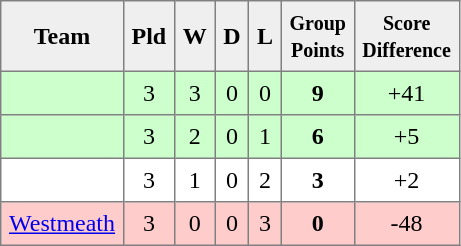<table style=border-collapse:collapse border=1 cellspacing=0 cellpadding=5>
<tr align=center bgcolor=#efefef>
<th>Team</th>
<th>Pld</th>
<th>W</th>
<th>D</th>
<th>L</th>
<th><small>Group<br>Points</small></th>
<th><small>Score<br>Difference</small></th>
</tr>
<tr align=center style="background:#cfc;">
<td style="text-align:left;"> </td>
<td>3</td>
<td>3</td>
<td>0</td>
<td>0</td>
<td><strong>9</strong></td>
<td>+41</td>
</tr>
<tr align=center style="background:#cfc;">
<td style="text-align:left;"> </td>
<td>3</td>
<td>2</td>
<td>0</td>
<td>1</td>
<td><strong>6</strong></td>
<td>+5</td>
</tr>
<tr align=center style="background:#ffffff;">
<td style="text-align:left;"> </td>
<td>3</td>
<td>1</td>
<td>0</td>
<td>2</td>
<td><strong>3</strong></td>
<td>+2</td>
</tr>
<tr align=center style="background:#ffcccc;">
<td style="text-align:left;"> <a href='#'>Westmeath</a></td>
<td>3</td>
<td>0</td>
<td>0</td>
<td>3</td>
<td><strong>0</strong></td>
<td>-48</td>
</tr>
</table>
